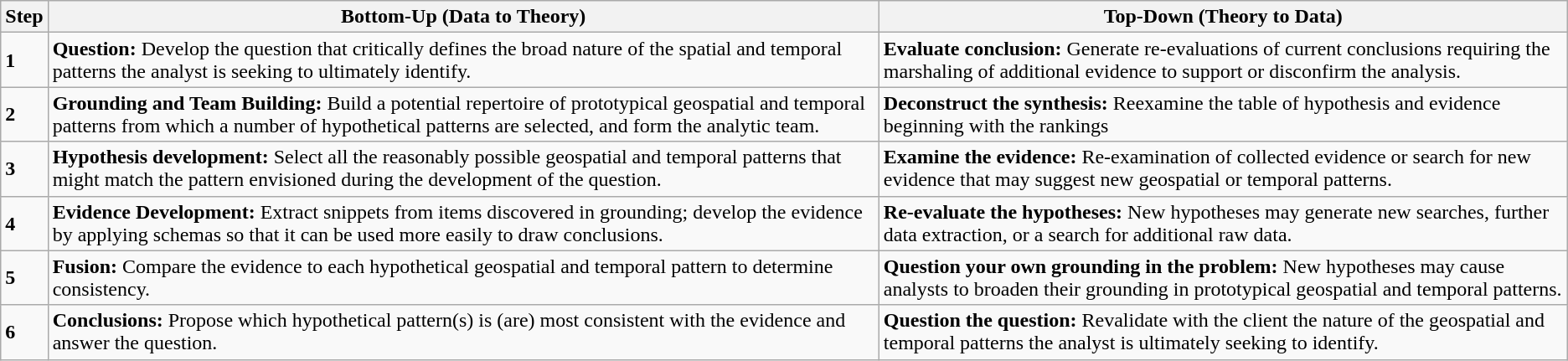<table class="wikitable">
<tr>
<th>Step</th>
<th>Bottom-Up (Data to Theory)</th>
<th>Top-Down (Theory to Data)</th>
</tr>
<tr>
<td><strong>1</strong></td>
<td><strong>Question:</strong> Develop the question that critically defines the broad nature of the spatial and temporal patterns the analyst is seeking to ultimately identify.</td>
<td><strong>Evaluate conclusion:</strong> Generate re-evaluations of current conclusions requiring the marshaling of additional evidence to support or disconfirm the analysis.</td>
</tr>
<tr>
<td><strong>2</strong></td>
<td><strong>Grounding and Team Building:</strong> Build a potential repertoire of prototypical geospatial and temporal patterns from which a number of hypothetical patterns are selected, and form the analytic team.</td>
<td><strong>Deconstruct the synthesis:</strong> Reexamine the table of hypothesis and evidence beginning with the rankings</td>
</tr>
<tr>
<td><strong>3</strong></td>
<td><strong>Hypothesis development:</strong> Select all the reasonably possible geospatial and temporal patterns that might match the pattern envisioned during the development of the question.</td>
<td><strong>Examine the evidence:</strong> Re-examination of collected evidence or search for new evidence that may suggest new geospatial or temporal patterns.</td>
</tr>
<tr>
<td><strong>4</strong></td>
<td><strong>Evidence Development:</strong> Extract snippets from items discovered in grounding; develop the evidence by applying schemas so that it can be used more easily to draw conclusions.</td>
<td><strong>Re-evaluate the hypotheses:</strong> New hypotheses may generate new searches, further data extraction, or a search for additional raw data.</td>
</tr>
<tr>
<td><strong>5</strong></td>
<td><strong>Fusion:</strong> Compare the evidence to each hypothetical geospatial and temporal pattern to determine consistency.</td>
<td><strong>Question your own grounding in the problem:</strong> New hypotheses may cause analysts to broaden their grounding in prototypical geospatial and temporal patterns.</td>
</tr>
<tr>
<td><strong>6</strong></td>
<td><strong>Conclusions:</strong> Propose which hypothetical pattern(s) is (are) most consistent with the evidence and answer the question.</td>
<td><strong>Question the question:</strong> Revalidate with the client the nature of the geospatial and temporal patterns the analyst is ultimately seeking to identify.</td>
</tr>
</table>
